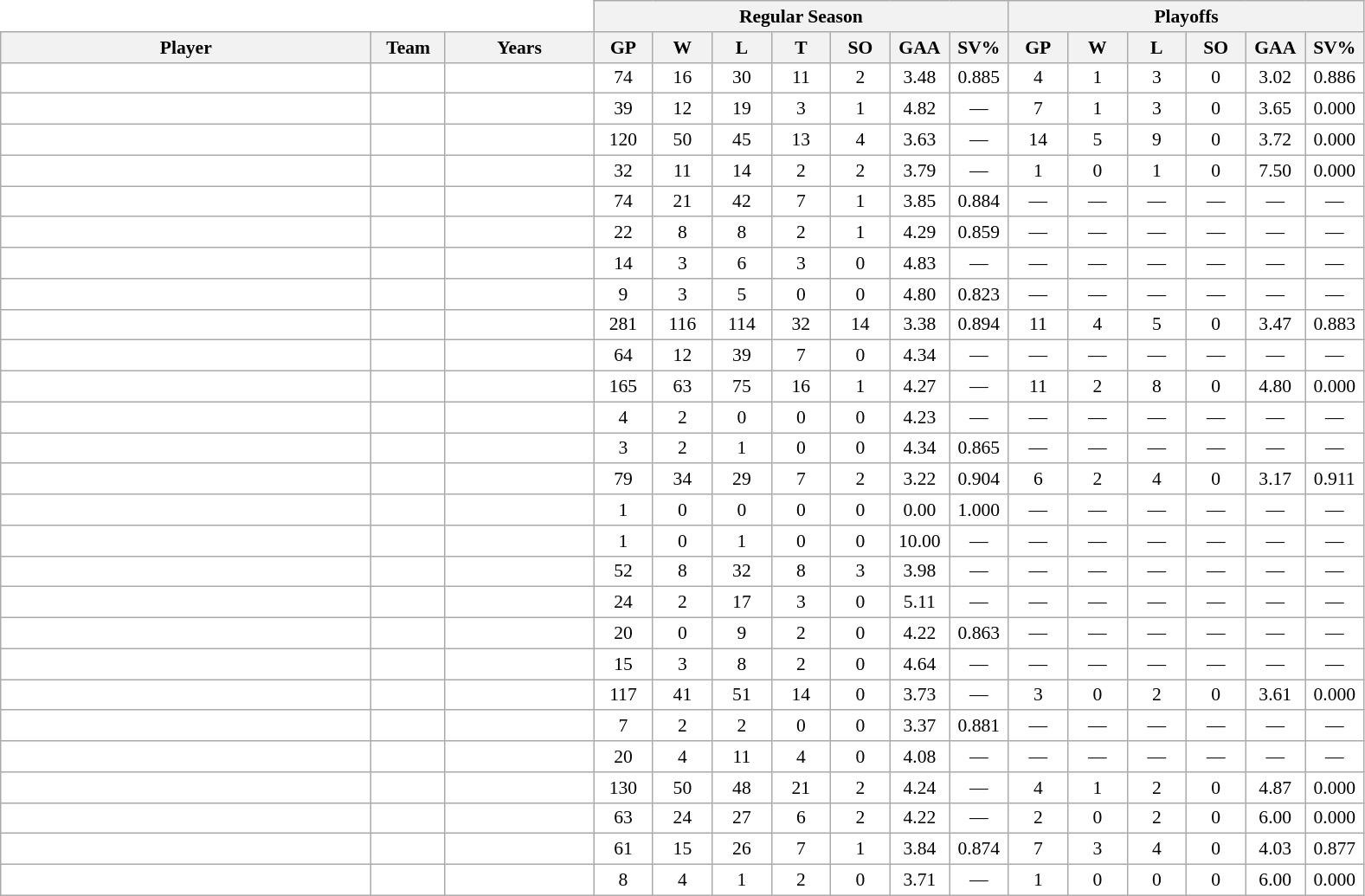<table class="wikitable sortable" style="text-align:center; border:0; background:white; width:73em; font-size:90%;">
<tr>
<th colspan=3 style="border:0; background:white;"></th>
<th colspan=7>Regular Season</th>
<th colspan=6>Playoffs</th>
</tr>
<tr>
<th style="width:25%;">Player</th>
<th style="width:5%;">Team</th>
<th style="width:10%;">Years</th>
<th data-sort-type="number" style="width:4%;">GP</th>
<th data-sort-type="number" style="width:4%;">W</th>
<th data-sort-type="number" style="width:4%;">L</th>
<th data-sort-type="number" style="width:4%;">T</th>
<th data-sort-type="number" style="width:4%;">SO</th>
<th data-sort-type="number" style="width:4%;">GAA</th>
<th data-sort-type="number" style="width:4%;">SV%</th>
<th data-sort-type="number" style="width:4%;">GP</th>
<th data-sort-type="number" style="width:4%;">W</th>
<th data-sort-type="number" style="width:4%;">L</th>
<th data-sort-type="number" style="width:4%;">SO</th>
<th data-sort-type="number" style="width:4%;">GAA</th>
<th data-sort-type="number" style="width:4%;">SV%</th>
</tr>
<tr>
<td></td>
<td></td>
<td></td>
<td>74</td>
<td>16</td>
<td>30</td>
<td>11</td>
<td>2</td>
<td>3.48</td>
<td>0.885</td>
<td>4</td>
<td>1</td>
<td>3</td>
<td>0</td>
<td>3.02</td>
<td>0.886</td>
</tr>
<tr>
<td></td>
<td></td>
<td></td>
<td>39</td>
<td>12</td>
<td>19</td>
<td>3</td>
<td>1</td>
<td>4.82</td>
<td>—</td>
<td>7</td>
<td>1</td>
<td>3</td>
<td>0</td>
<td>3.65</td>
<td>0.000</td>
</tr>
<tr>
<td></td>
<td></td>
<td></td>
<td>120</td>
<td>50</td>
<td>45</td>
<td>13</td>
<td>4</td>
<td>3.63</td>
<td>—</td>
<td>14</td>
<td>5</td>
<td>9</td>
<td>0</td>
<td>3.72</td>
<td>0.000</td>
</tr>
<tr>
<td></td>
<td></td>
<td></td>
<td>32</td>
<td>11</td>
<td>14</td>
<td>2</td>
<td>2</td>
<td>3.79</td>
<td>—</td>
<td>1</td>
<td>0</td>
<td>1</td>
<td>0</td>
<td>7.50</td>
<td>0.000</td>
</tr>
<tr>
<td></td>
<td></td>
<td></td>
<td>74</td>
<td>21</td>
<td>42</td>
<td>7</td>
<td>1</td>
<td>3.85</td>
<td>0.884</td>
<td>—</td>
<td>—</td>
<td>—</td>
<td>—</td>
<td>—</td>
<td>—</td>
</tr>
<tr>
<td></td>
<td></td>
<td></td>
<td>22</td>
<td>8</td>
<td>8</td>
<td>2</td>
<td>1</td>
<td>4.29</td>
<td>0.859</td>
<td>—</td>
<td>—</td>
<td>—</td>
<td>—</td>
<td>—</td>
<td>—</td>
</tr>
<tr>
<td></td>
<td></td>
<td></td>
<td>14</td>
<td>3</td>
<td>6</td>
<td>3</td>
<td>0</td>
<td>4.83</td>
<td>—</td>
<td>—</td>
<td>—</td>
<td>—</td>
<td>—</td>
<td>—</td>
<td>—</td>
</tr>
<tr>
<td></td>
<td></td>
<td></td>
<td>9</td>
<td>3</td>
<td>5</td>
<td>0</td>
<td>0</td>
<td>4.80</td>
<td>0.823</td>
<td>—</td>
<td>—</td>
<td>—</td>
<td>—</td>
<td>—</td>
<td>—</td>
</tr>
<tr>
<td></td>
<td></td>
<td></td>
<td>281</td>
<td>116</td>
<td>114</td>
<td>32</td>
<td>14</td>
<td>3.38</td>
<td>0.894</td>
<td>11</td>
<td>4</td>
<td>5</td>
<td>0</td>
<td>3.47</td>
<td>0.883</td>
</tr>
<tr>
<td></td>
<td></td>
<td></td>
<td>64</td>
<td>12</td>
<td>39</td>
<td>7</td>
<td>0</td>
<td>4.34</td>
<td>—</td>
<td>—</td>
<td>—</td>
<td>—</td>
<td>—</td>
<td>—</td>
<td>—</td>
</tr>
<tr>
<td></td>
<td></td>
<td></td>
<td>165</td>
<td>63</td>
<td>75</td>
<td>16</td>
<td>1</td>
<td>4.27</td>
<td>—</td>
<td>11</td>
<td>2</td>
<td>8</td>
<td>0</td>
<td>4.80</td>
<td>0.000</td>
</tr>
<tr>
<td></td>
<td></td>
<td></td>
<td>4</td>
<td>2</td>
<td>0</td>
<td>0</td>
<td>0</td>
<td>4.23</td>
<td>—</td>
<td>—</td>
<td>—</td>
<td>—</td>
<td>—</td>
<td>—</td>
<td>—</td>
</tr>
<tr>
<td></td>
<td></td>
<td></td>
<td>3</td>
<td>2</td>
<td>1</td>
<td>0</td>
<td>0</td>
<td>4.34</td>
<td>0.865</td>
<td>—</td>
<td>—</td>
<td>—</td>
<td>—</td>
<td>—</td>
<td>—</td>
</tr>
<tr>
<td></td>
<td></td>
<td></td>
<td>79</td>
<td>34</td>
<td>29</td>
<td>7</td>
<td>2</td>
<td>3.22</td>
<td>0.904</td>
<td>6</td>
<td>2</td>
<td>4</td>
<td>0</td>
<td>3.17</td>
<td>0.911</td>
</tr>
<tr>
<td></td>
<td></td>
<td></td>
<td>1</td>
<td>0</td>
<td>0</td>
<td>0</td>
<td>0</td>
<td>0.00</td>
<td>1.000</td>
<td>—</td>
<td>—</td>
<td>—</td>
<td>—</td>
<td>—</td>
<td>—</td>
</tr>
<tr>
<td></td>
<td></td>
<td></td>
<td>1</td>
<td>0</td>
<td>1</td>
<td>0</td>
<td>0</td>
<td>10.00</td>
<td>—</td>
<td>—</td>
<td>—</td>
<td>—</td>
<td>—</td>
<td>—</td>
<td>—</td>
</tr>
<tr>
<td></td>
<td></td>
<td></td>
<td>52</td>
<td>8</td>
<td>32</td>
<td>8</td>
<td>3</td>
<td>3.98</td>
<td>—</td>
<td>—</td>
<td>—</td>
<td>—</td>
<td>—</td>
<td>—</td>
<td>—</td>
</tr>
<tr>
<td></td>
<td></td>
<td></td>
<td>24</td>
<td>2</td>
<td>17</td>
<td>3</td>
<td>0</td>
<td>5.11</td>
<td>—</td>
<td>—</td>
<td>—</td>
<td>—</td>
<td>—</td>
<td>—</td>
<td>—</td>
</tr>
<tr>
<td></td>
<td></td>
<td></td>
<td>20</td>
<td>0</td>
<td>9</td>
<td>2</td>
<td>0</td>
<td>4.22</td>
<td>0.863</td>
<td>—</td>
<td>—</td>
<td>—</td>
<td>—</td>
<td>—</td>
<td>—</td>
</tr>
<tr>
<td></td>
<td></td>
<td></td>
<td>15</td>
<td>3</td>
<td>8</td>
<td>2</td>
<td>0</td>
<td>4.64</td>
<td>—</td>
<td>—</td>
<td>—</td>
<td>—</td>
<td>—</td>
<td>—</td>
<td>—</td>
</tr>
<tr>
<td></td>
<td></td>
<td></td>
<td>117</td>
<td>41</td>
<td>51</td>
<td>14</td>
<td>0</td>
<td>3.73</td>
<td>—</td>
<td>3</td>
<td>0</td>
<td>2</td>
<td>0</td>
<td>3.61</td>
<td>0.000</td>
</tr>
<tr>
<td></td>
<td></td>
<td></td>
<td>7</td>
<td>2</td>
<td>2</td>
<td>0</td>
<td>0</td>
<td>3.37</td>
<td>0.881</td>
<td>—</td>
<td>—</td>
<td>—</td>
<td>—</td>
<td>—</td>
<td>—</td>
</tr>
<tr>
<td></td>
<td></td>
<td></td>
<td>20</td>
<td>4</td>
<td>11</td>
<td>4</td>
<td>0</td>
<td>4.08</td>
<td>—</td>
<td>—</td>
<td>—</td>
<td>—</td>
<td>—</td>
<td>—</td>
<td>—</td>
</tr>
<tr>
<td></td>
<td></td>
<td></td>
<td>130</td>
<td>50</td>
<td>48</td>
<td>21</td>
<td>2</td>
<td>4.24</td>
<td>—</td>
<td>4</td>
<td>1</td>
<td>2</td>
<td>0</td>
<td>4.87</td>
<td>0.000</td>
</tr>
<tr>
<td></td>
<td></td>
<td></td>
<td>63</td>
<td>24</td>
<td>27</td>
<td>6</td>
<td>2</td>
<td>4.22</td>
<td>—</td>
<td>2</td>
<td>0</td>
<td>2</td>
<td>0</td>
<td>6.00</td>
<td>0.000</td>
</tr>
<tr>
<td></td>
<td></td>
<td></td>
<td>61</td>
<td>15</td>
<td>26</td>
<td>7</td>
<td>1</td>
<td>3.84</td>
<td>0.874</td>
<td>7</td>
<td>3</td>
<td>4</td>
<td>0</td>
<td>4.03</td>
<td>0.877</td>
</tr>
<tr>
<td></td>
<td></td>
<td></td>
<td>8</td>
<td>4</td>
<td>1</td>
<td>2</td>
<td>0</td>
<td>3.71</td>
<td>—</td>
<td>1</td>
<td>0</td>
<td>0</td>
<td>0</td>
<td>6.00</td>
<td>0.000</td>
</tr>
</table>
